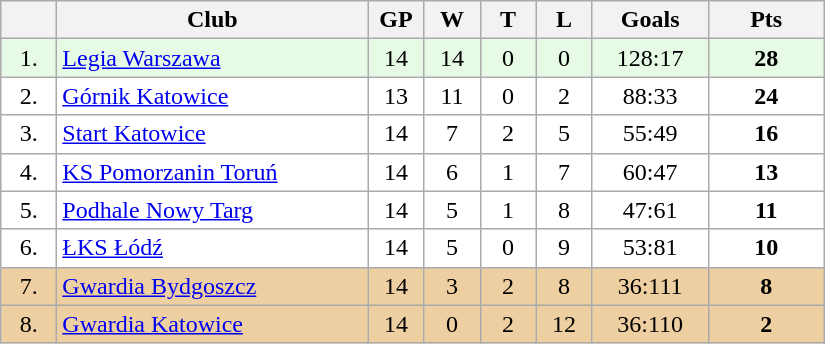<table class="wikitable">
<tr>
<th width="30"></th>
<th width="200">Club</th>
<th width="30">GP</th>
<th width="30">W</th>
<th width="30">T</th>
<th width="30">L</th>
<th width="70">Goals</th>
<th width="70">Pts</th>
</tr>
<tr bgcolor="#e6fae6" align="center">
<td>1.</td>
<td align="left"><a href='#'>Legia Warszawa</a></td>
<td>14</td>
<td>14</td>
<td>0</td>
<td>0</td>
<td>128:17</td>
<td><strong>28</strong></td>
</tr>
<tr bgcolor="#FFFFFF" align="center">
<td>2.</td>
<td align="left"><a href='#'>Górnik Katowice</a></td>
<td>13</td>
<td>11</td>
<td>0</td>
<td>2</td>
<td>88:33</td>
<td><strong>24</strong></td>
</tr>
<tr bgcolor="#FFFFFF" align="center">
<td>3.</td>
<td align="left"><a href='#'>Start Katowice</a></td>
<td>14</td>
<td>7</td>
<td>2</td>
<td>5</td>
<td>55:49</td>
<td><strong>16</strong></td>
</tr>
<tr bgcolor="#FFFFFF" align="center">
<td>4.</td>
<td align="left"><a href='#'>KS Pomorzanin Toruń</a></td>
<td>14</td>
<td>6</td>
<td>1</td>
<td>7</td>
<td>60:47</td>
<td><strong>13</strong></td>
</tr>
<tr bgcolor="#FFFFFF" align="center">
<td>5.</td>
<td align="left"><a href='#'>Podhale Nowy Targ</a></td>
<td>14</td>
<td>5</td>
<td>1</td>
<td>8</td>
<td>47:61</td>
<td><strong>11</strong></td>
</tr>
<tr bgcolor="#FFFFFF" align="center">
<td>6.</td>
<td align="left"><a href='#'>ŁKS Łódź</a></td>
<td>14</td>
<td>5</td>
<td>0</td>
<td>9</td>
<td>53:81</td>
<td><strong>10</strong></td>
</tr>
<tr bgcolor="#EECFA1" align="center">
<td>7.</td>
<td align="left"><a href='#'>Gwardia Bydgoszcz</a></td>
<td>14</td>
<td>3</td>
<td>2</td>
<td>8</td>
<td>36:111</td>
<td><strong>8</strong></td>
</tr>
<tr bgcolor="#EECFA1" align="center">
<td>8.</td>
<td align="left"><a href='#'>Gwardia Katowice</a></td>
<td>14</td>
<td>0</td>
<td>2</td>
<td>12</td>
<td>36:110</td>
<td><strong>2</strong></td>
</tr>
</table>
